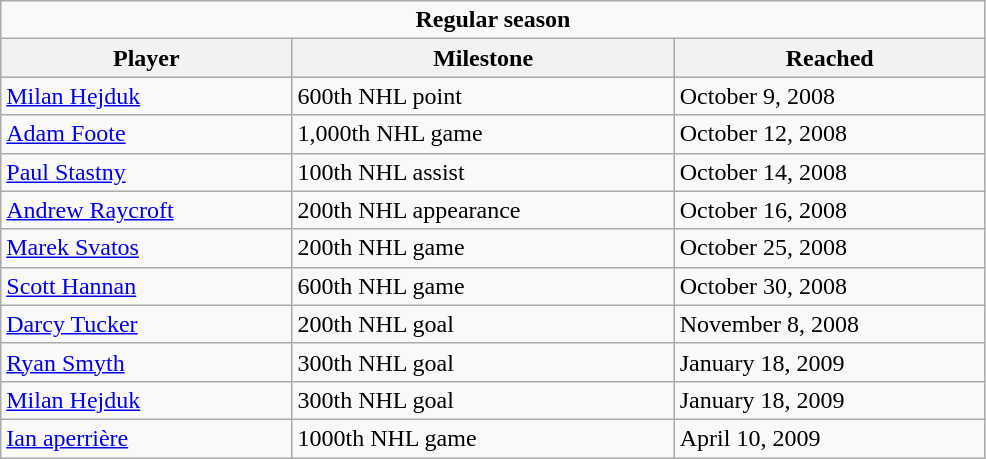<table class="wikitable" width="52%">
<tr>
<td colspan="10" align="center"><strong>Regular season</strong></td>
</tr>
<tr align="center"  bgcolor="#dddddd">
<th>Player</th>
<th>Milestone</th>
<th>Reached</th>
</tr>
<tr>
<td><a href='#'>Milan Hejduk</a></td>
<td>600th NHL point</td>
<td>October 9, 2008</td>
</tr>
<tr>
<td><a href='#'>Adam Foote</a></td>
<td>1,000th NHL game</td>
<td>October 12, 2008</td>
</tr>
<tr>
<td><a href='#'>Paul Stastny</a></td>
<td>100th NHL assist</td>
<td>October 14, 2008</td>
</tr>
<tr>
<td><a href='#'>Andrew Raycroft</a></td>
<td>200th NHL appearance</td>
<td>October 16, 2008</td>
</tr>
<tr>
<td><a href='#'>Marek Svatos</a></td>
<td>200th NHL game</td>
<td>October 25, 2008</td>
</tr>
<tr>
<td><a href='#'>Scott Hannan</a></td>
<td>600th NHL game</td>
<td>October 30, 2008</td>
</tr>
<tr>
<td><a href='#'>Darcy Tucker</a></td>
<td>200th NHL goal</td>
<td>November 8, 2008</td>
</tr>
<tr>
<td><a href='#'>Ryan Smyth</a></td>
<td>300th NHL goal</td>
<td>January 18, 2009</td>
</tr>
<tr>
<td><a href='#'>Milan Hejduk</a></td>
<td>300th NHL goal</td>
<td>January 18, 2009</td>
</tr>
<tr>
<td><a href='#'>Ian aperrière</a></td>
<td>1000th NHL game</td>
<td>April 10, 2009</td>
</tr>
</table>
